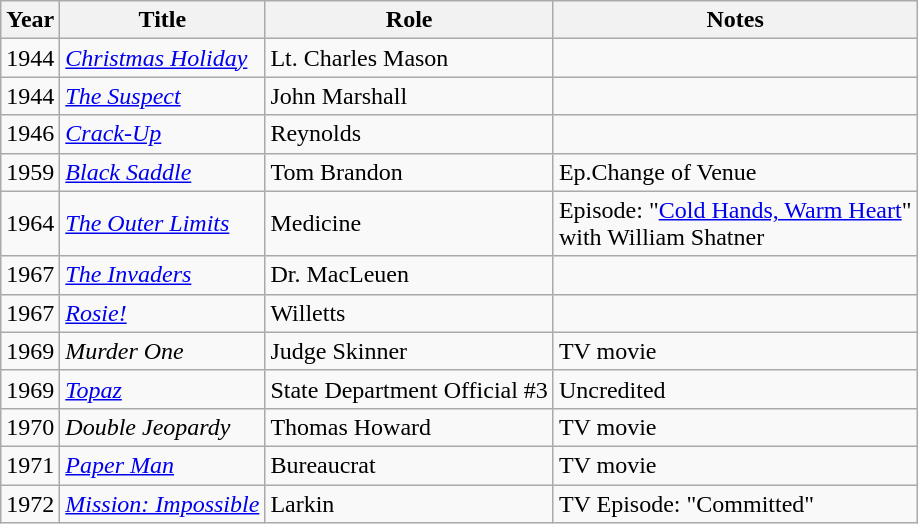<table class="wikitable">
<tr>
<th>Year</th>
<th>Title</th>
<th>Role</th>
<th>Notes</th>
</tr>
<tr>
<td>1944</td>
<td><em><a href='#'>Christmas Holiday</a></em></td>
<td>Lt. Charles Mason</td>
<td></td>
</tr>
<tr>
<td>1944</td>
<td><em><a href='#'>The Suspect</a></em></td>
<td>John Marshall</td>
<td></td>
</tr>
<tr>
<td>1946</td>
<td><em><a href='#'>Crack-Up</a></em></td>
<td>Reynolds</td>
<td></td>
</tr>
<tr>
<td>1959</td>
<td><em><a href='#'>Black Saddle</a></em></td>
<td>Tom Brandon</td>
<td>Ep.Change of Venue</td>
</tr>
<tr>
<td>1964</td>
<td><em><a href='#'>The Outer Limits</a></em></td>
<td>Medicine</td>
<td>Episode: "<a href='#'>Cold Hands, Warm Heart</a>"<br>with William Shatner</td>
</tr>
<tr>
<td>1967</td>
<td><em><a href='#'>The Invaders</a></em></td>
<td>Dr. MacLeuen</td>
<td></td>
</tr>
<tr>
<td>1967</td>
<td><em><a href='#'>Rosie!</a></em></td>
<td>Willetts</td>
<td></td>
</tr>
<tr>
<td>1969</td>
<td><em>Murder One</em></td>
<td>Judge Skinner</td>
<td>TV movie</td>
</tr>
<tr>
<td>1969</td>
<td><em><a href='#'>Topaz</a></em></td>
<td>State Department Official #3</td>
<td>Uncredited</td>
</tr>
<tr>
<td>1970</td>
<td><em>Double Jeopardy</em></td>
<td>Thomas Howard</td>
<td>TV movie</td>
</tr>
<tr>
<td>1971</td>
<td><em><a href='#'>Paper Man</a></em></td>
<td>Bureaucrat</td>
<td>TV movie</td>
</tr>
<tr>
<td>1972</td>
<td><em><a href='#'>Mission: Impossible</a></em></td>
<td>Larkin</td>
<td>TV Episode: "Committed"</td>
</tr>
</table>
